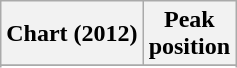<table class="wikitable plainrowheaders">
<tr>
<th>Chart (2012)</th>
<th align="center">Peak<br>position</th>
</tr>
<tr>
</tr>
<tr>
</tr>
</table>
